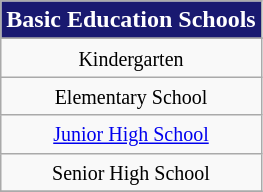<table class="wikitable floatleft">
<tr style="color:white; background:#191970; text-align:center;">
<td><strong>Basic Education Schools</strong></td>
</tr>
<tr style="color:black; background:#D3D3D3; text-align:center;">
</tr>
<tr>
<td style="text-align:center;"><small> Kindergarten</small></td>
</tr>
<tr>
<td style="text-align:center;"><small> Elementary School</small></td>
</tr>
<tr>
<td style="text-align:center;"><small><a href='#'>Junior High School</a></small></td>
</tr>
<tr>
<td style="text-align:center;"><small> Senior High School</small></td>
</tr>
<tr>
</tr>
</table>
